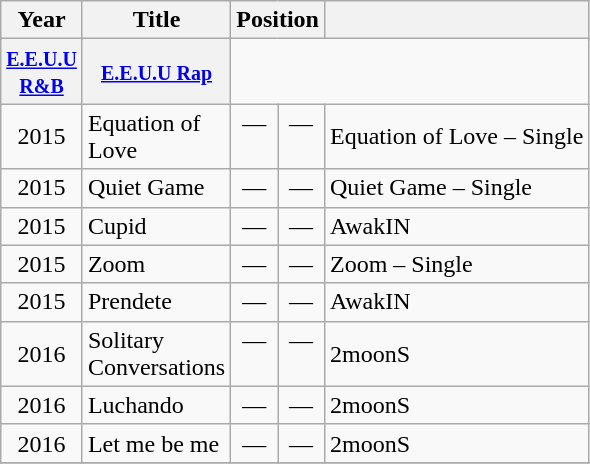<table class="wikitable">
<tr>
<th rowspan="2">Year</th>
<th rowspan="2">Title</th>
<th colspan="2">Position</th>
<th rowspan="2"></th>
</tr>
<tr>
</tr>
<tr>
<th align="center" width="40"><small><a href='#'>E.E.U.U R&B</a></small></th>
<th align="center" width="40"><small><a href='#'>E.E.U.U Rap</a></small></th>
</tr>
<tr>
<td align="center" rowspan="1">2015</td>
<td align="left" valign="top">Equation of Love</td>
<td align="center" valign="top">—</td>
<td align="center" valign="top">—</td>
<td align="left" rowspan="1">Equation of Love – Single</td>
</tr>
<tr>
<td align="center" rowspan="1">2015</td>
<td align="left" valign="top">Quiet Game</td>
<td align="center" valign="top">—</td>
<td align="center" valign="top">—</td>
<td align="left" rowspan="1">Quiet Game – Single</td>
</tr>
<tr>
<td align="center" rowspan="1">2015</td>
<td align="left" valign="top">Cupid</td>
<td align="center" valign="top">—</td>
<td align="center" valign="top">—</td>
<td align="left" rowspan="1">AwakIN</td>
</tr>
<tr>
<td align="center" rowspan="1">2015</td>
<td align="left" valign="top">Zoom</td>
<td align="center" valign="top">—</td>
<td align="center" valign="top">—</td>
<td align="left" rowspan="1">Zoom – Single</td>
</tr>
<tr>
<td align="center" rowspan="1">2015</td>
<td align="left" valign="top">Prendete</td>
<td align="center" valign="top">—</td>
<td align="center" valign="top">—</td>
<td align="left" rowspan="1">AwakIN</td>
</tr>
<tr>
<td align="center" rowspan="1">2016</td>
<td align="left" valign="top">Solitary Conversations</td>
<td align="center" valign="top">—</td>
<td align="center" valign="top">—</td>
<td align="left" rowspan="1">2moonS</td>
</tr>
<tr>
<td align="center" rowspan="1">2016</td>
<td align="left" valign="top">Luchando</td>
<td align="center" valign="top">—</td>
<td align="center" valign="top">—</td>
<td align="left" rowspan="1">2moonS</td>
</tr>
<tr>
<td align="center" rowspan="1">2016</td>
<td align="left" valign="top">Let me be me</td>
<td align="center" valign="top">—</td>
<td align="center" valign="top">—</td>
<td align="left" rowspan="1">2moonS</td>
</tr>
<tr>
</tr>
</table>
